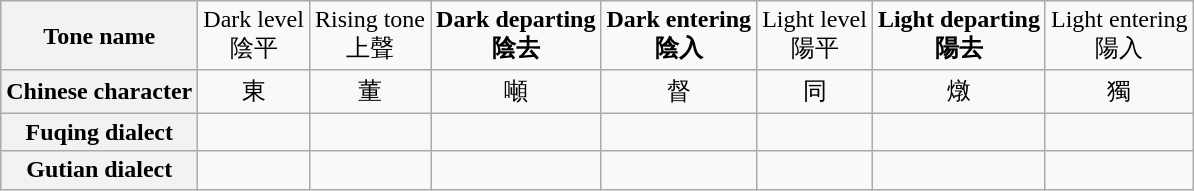<table class="wikitable" style="text-align:center">
<tr>
<th>Tone name</th>
<td>Dark level <br>陰平</td>
<td>Rising tone <br>上聲</td>
<td><strong>Dark departing <br>陰去</strong></td>
<td><strong>Dark entering <br>陰入</strong></td>
<td>Light level <br>陽平</td>
<td><strong>Light departing <br>陽去</strong></td>
<td>Light entering <br>陽入</td>
</tr>
<tr>
<th>Chinese character</th>
<td>東</td>
<td>董</td>
<td>噸</td>
<td>督</td>
<td>同</td>
<td>燉</td>
<td>獨</td>
</tr>
<tr>
<th>Fuqing dialect</th>
<td></td>
<td></td>
<td></td>
<td></td>
<td></td>
<td></td>
<td></td>
</tr>
<tr>
<th>Gutian dialect</th>
<td></td>
<td></td>
<td></td>
<td></td>
<td></td>
<td></td>
<td></td>
</tr>
</table>
